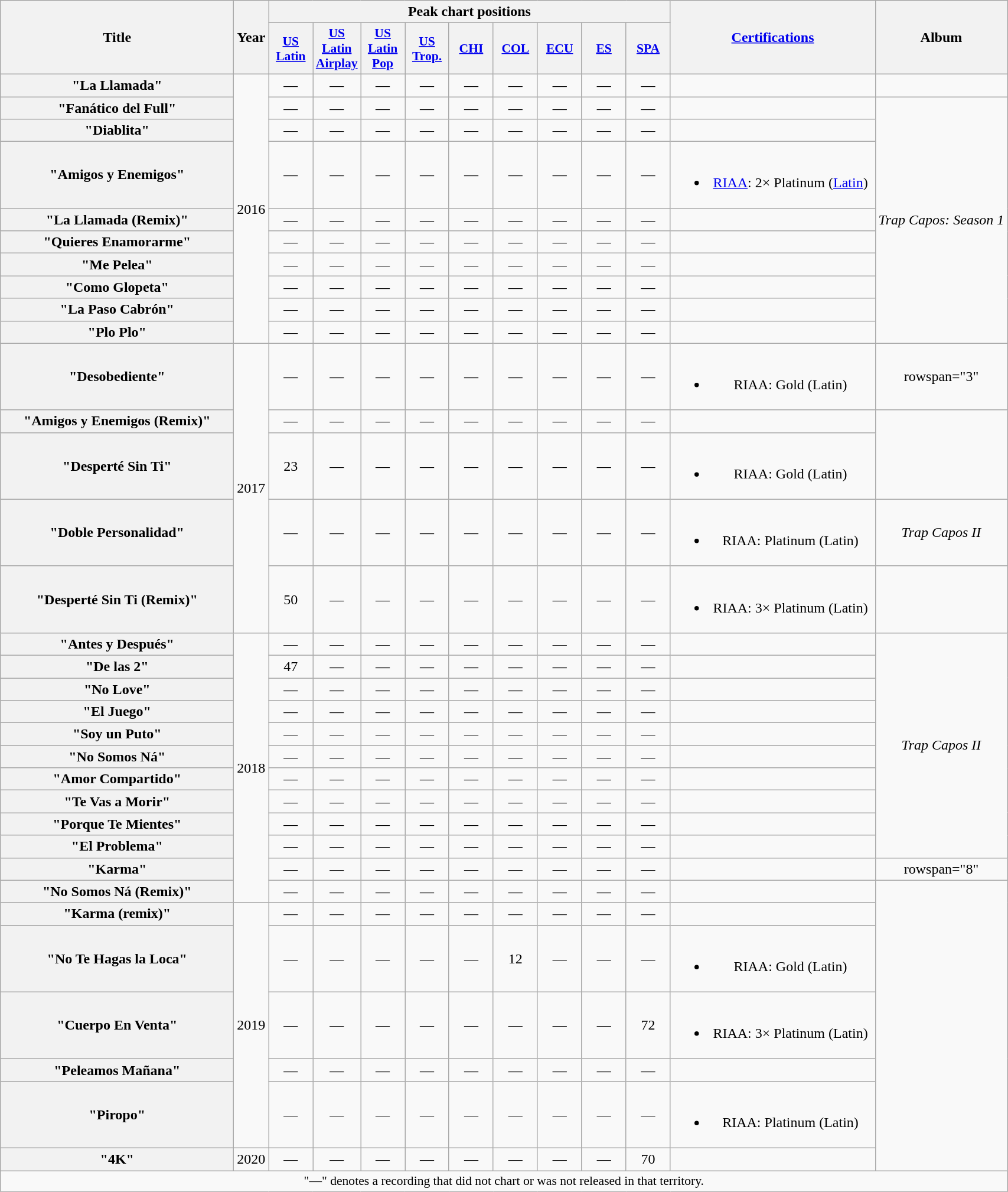<table class="wikitable plainrowheaders" style="text-align:center;">
<tr>
<th scope="col" rowspan="2" style="width:16em;">Title</th>
<th scope="col" rowspan="2">Year</th>
<th scope="col" colspan="9">Peak chart positions</th>
<th scope="col" rowspan="2" style="width:14em;"><a href='#'>Certifications</a></th>
<th scope="col" rowspan="2">Album</th>
</tr>
<tr>
<th scope="col" style="width:3em;font-size:90%;"><a href='#'>US<br>Latin</a></th>
<th scope="col" style="width:3em;font-size:90%;"><a href='#'>US<br>Latin<br>Airplay</a></th>
<th scope="col" style="width:3em;font-size:90%;"><a href='#'>US<br>Latin<br>Pop</a></th>
<th scope="col" style="width:3em;font-size:90%;"><a href='#'>US<br>Trop.</a></th>
<th scope="col" style="width:3em;font-size:90%;"><a href='#'>CHI</a></th>
<th scope="col" style="width:3em;font-size:90%;"><a href='#'>COL</a></th>
<th scope="col" style="width:3em;font-size:90%;"><a href='#'>ECU</a></th>
<th scope="col" style="width:3em;font-size:90%;"><a href='#'>ES</a></th>
<th scope="col" style="width:3em;font-size:90%;"><a href='#'>SPA</a></th>
</tr>
<tr>
<th scope="row">"La Llamada"<br></th>
<td rowspan="10">2016</td>
<td>—</td>
<td>—</td>
<td>—</td>
<td>—</td>
<td>—</td>
<td>—</td>
<td>—</td>
<td>—</td>
<td>—</td>
<td></td>
<td></td>
</tr>
<tr>
<th scope="row">"Fanático del Full"<br></th>
<td>—</td>
<td>—</td>
<td>—</td>
<td>—</td>
<td>—</td>
<td>—</td>
<td>—</td>
<td>—</td>
<td>—</td>
<td></td>
<td rowspan="9"><em>Trap Capos: Season 1</em></td>
</tr>
<tr>
<th scope="row">"Diablita"<br></th>
<td>—</td>
<td>—</td>
<td>—</td>
<td>—</td>
<td>—</td>
<td>—</td>
<td>—</td>
<td>—</td>
<td>—</td>
<td></td>
</tr>
<tr>
<th scope="row">"Amigos y Enemigos"</th>
<td>—</td>
<td>—</td>
<td>—</td>
<td>—</td>
<td>—</td>
<td>—</td>
<td>—</td>
<td>—</td>
<td>—</td>
<td><br><ul><li><a href='#'>RIAA</a>: 2× Platinum (<a href='#'>Latin</a>)</li></ul></td>
</tr>
<tr>
<th scope="row">"La Llamada (Remix)"<br></th>
<td>—</td>
<td>—</td>
<td>—</td>
<td>—</td>
<td>—</td>
<td>—</td>
<td>—</td>
<td>—</td>
<td>—</td>
<td></td>
</tr>
<tr>
<th scope="row">"Quieres Enamorarme"<br></th>
<td>—</td>
<td>—</td>
<td>—</td>
<td>—</td>
<td>—</td>
<td>—</td>
<td>—</td>
<td>—</td>
<td>—</td>
<td></td>
</tr>
<tr>
<th scope="row">"Me Pelea"<br></th>
<td>—</td>
<td>—</td>
<td>—</td>
<td>—</td>
<td>—</td>
<td>—</td>
<td>—</td>
<td>—</td>
<td>—</td>
<td></td>
</tr>
<tr>
<th scope="row">"Como Glopeta"<br></th>
<td>—</td>
<td>—</td>
<td>—</td>
<td>—</td>
<td>—</td>
<td>—</td>
<td>—</td>
<td>—</td>
<td>—</td>
<td></td>
</tr>
<tr>
<th scope="row">"La Paso Cabrón"<br></th>
<td>—</td>
<td>—</td>
<td>—</td>
<td>—</td>
<td>—</td>
<td>—</td>
<td>—</td>
<td>—</td>
<td>—</td>
<td></td>
</tr>
<tr>
<th scope="row">"Plo Plo"<br></th>
<td>—</td>
<td>—</td>
<td>—</td>
<td>—</td>
<td>—</td>
<td>—</td>
<td>—</td>
<td>—</td>
<td>—</td>
<td></td>
</tr>
<tr>
<th scope="row">"Desobediente"<br></th>
<td rowspan="5">2017</td>
<td>—</td>
<td>—</td>
<td>—</td>
<td>—</td>
<td>—</td>
<td>—</td>
<td>—</td>
<td>—</td>
<td>—</td>
<td><br><ul><li>RIAA: Gold (Latin)</li></ul></td>
<td>rowspan="3" </td>
</tr>
<tr>
<th scope="row">"Amigos y Enemigos (Remix)"<br></th>
<td>—</td>
<td>—</td>
<td>—</td>
<td>—</td>
<td>—</td>
<td>—</td>
<td>—</td>
<td>—</td>
<td>—</td>
<td></td>
</tr>
<tr>
<th scope="row">"Desperté Sin Ti"</th>
<td>23</td>
<td>—</td>
<td>—</td>
<td>—</td>
<td>—</td>
<td>—</td>
<td>—</td>
<td>—</td>
<td>—</td>
<td><br><ul><li>RIAA: Gold (Latin)</li></ul></td>
</tr>
<tr>
<th scope="row">"Doble Personalidad"<br></th>
<td>—</td>
<td>—</td>
<td>—</td>
<td>—</td>
<td>—</td>
<td>—</td>
<td>—</td>
<td>—</td>
<td>—</td>
<td><br><ul><li>RIAA: Platinum (Latin)</li></ul></td>
<td><em>Trap Capos II</em></td>
</tr>
<tr>
<th scope="row">"Desperté Sin Ti (Remix)"<br></th>
<td>50</td>
<td>—</td>
<td>—</td>
<td>—</td>
<td>—</td>
<td>—</td>
<td>—</td>
<td>—</td>
<td>—</td>
<td><br><ul><li>RIAA: 3× Platinum (Latin)</li></ul></td>
<td></td>
</tr>
<tr>
<th scope="row">"Antes y Después"</th>
<td rowspan="12">2018</td>
<td>—</td>
<td>—</td>
<td>—</td>
<td>—</td>
<td>—</td>
<td>—</td>
<td>—</td>
<td>—</td>
<td>—</td>
<td></td>
<td rowspan="10"><em>Trap Capos II</em></td>
</tr>
<tr>
<th scope="row">"De las 2"<br></th>
<td>47</td>
<td>—</td>
<td>—</td>
<td>—</td>
<td>—</td>
<td>—</td>
<td>—</td>
<td>—</td>
<td>—</td>
<td></td>
</tr>
<tr>
<th scope="row">"No Love"<br></th>
<td>—</td>
<td>—</td>
<td>—</td>
<td>—</td>
<td>—</td>
<td>—</td>
<td>—</td>
<td>—</td>
<td>—</td>
<td></td>
</tr>
<tr>
<th scope="row">"El Juego"<br></th>
<td>—</td>
<td>—</td>
<td>—</td>
<td>—</td>
<td>—</td>
<td>—</td>
<td>—</td>
<td>—</td>
<td>—</td>
<td></td>
</tr>
<tr>
<th scope="row">"Soy un Puto"<br></th>
<td>—</td>
<td>—</td>
<td>—</td>
<td>—</td>
<td>—</td>
<td>—</td>
<td>—</td>
<td>—</td>
<td>—</td>
<td></td>
</tr>
<tr>
<th scope="row">"No Somos Ná"<br></th>
<td>—</td>
<td>—</td>
<td>—</td>
<td>—</td>
<td>—</td>
<td>—</td>
<td>—</td>
<td>—</td>
<td>—</td>
<td></td>
</tr>
<tr>
<th scope="row">"Amor Compartido"<br></th>
<td>—</td>
<td>—</td>
<td>—</td>
<td>—</td>
<td>—</td>
<td>—</td>
<td>—</td>
<td>—</td>
<td>—</td>
<td></td>
</tr>
<tr>
<th scope="row">"Te Vas a Morir"<br></th>
<td>—</td>
<td>—</td>
<td>—</td>
<td>—</td>
<td>—</td>
<td>—</td>
<td>—</td>
<td>—</td>
<td>—</td>
<td></td>
</tr>
<tr>
<th scope="row">"Porque Te Mientes"<br></th>
<td>—</td>
<td>—</td>
<td>—</td>
<td>—</td>
<td>—</td>
<td>—</td>
<td>—</td>
<td>—</td>
<td>—</td>
<td></td>
</tr>
<tr>
<th scope="row">"El Problema"</th>
<td>—</td>
<td>—</td>
<td>—</td>
<td>—</td>
<td>—</td>
<td>—</td>
<td>—</td>
<td>—</td>
<td>—</td>
<td></td>
</tr>
<tr>
<th scope="row">"Karma"</th>
<td>—</td>
<td>—</td>
<td>—</td>
<td>—</td>
<td>—</td>
<td>—</td>
<td>—</td>
<td>—</td>
<td>—</td>
<td></td>
<td>rowspan="8" </td>
</tr>
<tr>
<th scope="row">"No Somos Ná (Remix)"<br></th>
<td>—</td>
<td>—</td>
<td>—</td>
<td>—</td>
<td>—</td>
<td>—</td>
<td>—</td>
<td>—</td>
<td>—</td>
<td></td>
</tr>
<tr>
<th scope="row">"Karma (remix)"<br></th>
<td rowspan="5">2019</td>
<td>—</td>
<td>—</td>
<td>—</td>
<td>—</td>
<td>—</td>
<td>—</td>
<td>—</td>
<td>—</td>
<td>—</td>
<td></td>
</tr>
<tr>
<th scope="row">"No Te Hagas la Loca"<br></th>
<td>—</td>
<td>—</td>
<td>—</td>
<td>—</td>
<td>—</td>
<td>12</td>
<td>—</td>
<td>—</td>
<td>—</td>
<td><br><ul><li>RIAA: Gold (Latin)</li></ul></td>
</tr>
<tr>
<th scope="row">"Cuerpo En Venta"<br></th>
<td>—</td>
<td>—</td>
<td>—</td>
<td>—</td>
<td>—</td>
<td>—</td>
<td>—</td>
<td>—</td>
<td>72<br></td>
<td><br><ul><li>RIAA: 3× Platinum (Latin)</li></ul></td>
</tr>
<tr>
<th scope="row">"Peleamos Mañana"<br></th>
<td>—</td>
<td>—</td>
<td>—</td>
<td>—</td>
<td>—</td>
<td>—</td>
<td>—</td>
<td>—</td>
<td>—</td>
<td></td>
</tr>
<tr>
<th scope="row">"Piropo"</th>
<td>—</td>
<td>—</td>
<td>—</td>
<td>—</td>
<td>—</td>
<td>—</td>
<td>—</td>
<td>—</td>
<td>—</td>
<td><br><ul><li>RIAA: Platinum (Latin)</li></ul></td>
</tr>
<tr>
<th scope="row">"4K"<br></th>
<td>2020</td>
<td>—</td>
<td>—</td>
<td>—</td>
<td>—</td>
<td>—</td>
<td>—</td>
<td>—</td>
<td>—</td>
<td>70<br></td>
<td></td>
</tr>
<tr>
<td colspan="15" style="font-size:90%">"—" denotes a recording that did not chart or was not released in that territory.</td>
</tr>
</table>
